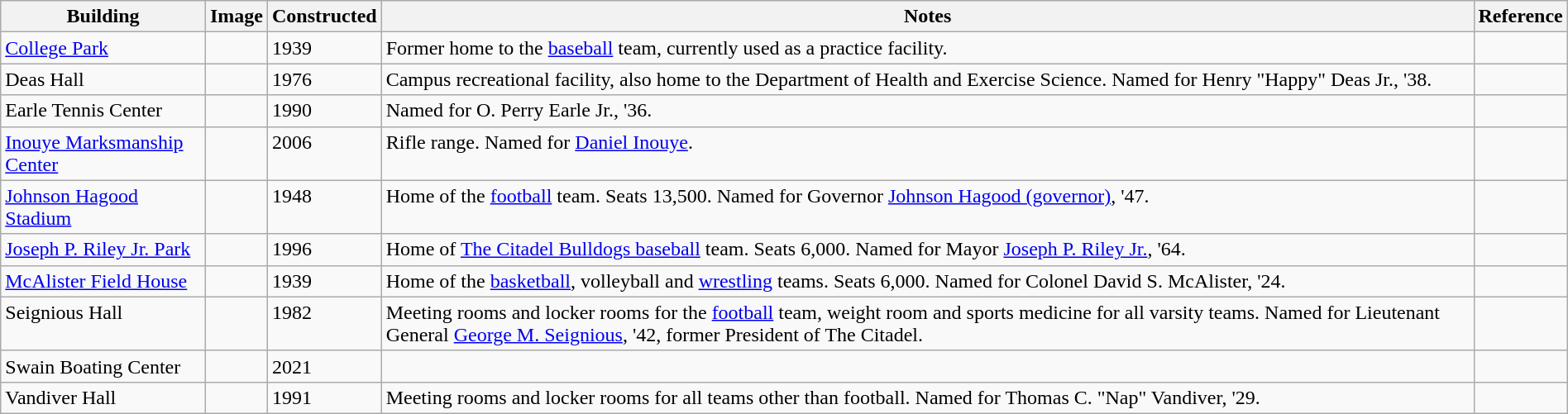<table class="wikitable sortable" style="width:100%">
<tr>
<th style="width:*;">Building</th>
<th style="width:*;" class="unsortable">Image</th>
<th style="width:*;">Constructed</th>
<th style="width:*;" class="unsortable">Notes</th>
<th style="width:*;" class="unsortable">Reference</th>
</tr>
<tr valign="top">
<td><a href='#'>College Park</a></td>
<td></td>
<td>1939</td>
<td>Former home to the <a href='#'>baseball</a> team, currently used as a practice facility.</td>
<td></td>
</tr>
<tr valign="top">
<td>Deas Hall</td>
<td></td>
<td>1976</td>
<td>Campus recreational facility, also home to the Department of Health and Exercise Science. Named for Henry "Happy" Deas Jr., '38.</td>
<td></td>
</tr>
<tr valign="top">
<td>Earle Tennis Center</td>
<td></td>
<td>1990</td>
<td>Named for O. Perry Earle Jr., '36.</td>
<td></td>
</tr>
<tr valign="top">
<td><a href='#'>Inouye Marksmanship Center</a></td>
<td></td>
<td>2006</td>
<td>Rifle range. Named for <a href='#'>Daniel Inouye</a>.</td>
<td></td>
</tr>
<tr valign="top">
<td><a href='#'>Johnson Hagood Stadium</a></td>
<td></td>
<td>1948</td>
<td>Home of the <a href='#'>football</a> team.  Seats 13,500. Named for Governor <a href='#'>Johnson Hagood (governor)</a>, '47.</td>
<td></td>
</tr>
<tr valign="top">
<td><a href='#'>Joseph P. Riley Jr. Park</a></td>
<td></td>
<td>1996</td>
<td>Home of <a href='#'>The Citadel Bulldogs baseball</a> team.  Seats 6,000. Named for Mayor <a href='#'>Joseph P. Riley Jr.</a>, '64.</td>
<td></td>
</tr>
<tr valign="top">
<td><a href='#'>McAlister Field House</a></td>
<td></td>
<td>1939</td>
<td>Home of the <a href='#'>basketball</a>, volleyball and <a href='#'>wrestling</a> teams.  Seats 6,000. Named for Colonel David S. McAlister, '24.</td>
<td></td>
</tr>
<tr valign="top">
<td>Seignious Hall</td>
<td></td>
<td>1982</td>
<td>Meeting rooms and locker rooms for the <a href='#'>football</a> team, weight room and sports medicine for all varsity teams. Named for Lieutenant General <a href='#'>George M. Seignious</a>, '42, former President of The Citadel.</td>
<td></td>
</tr>
<tr valign="top">
<td>Swain Boating Center</td>
<td></td>
<td>2021</td>
<td></td>
</tr>
<tr valign="top">
<td>Vandiver Hall</td>
<td></td>
<td>1991</td>
<td>Meeting rooms and locker rooms for all teams other than football. Named for Thomas C. "Nap" Vandiver, '29.</td>
<td></td>
</tr>
</table>
